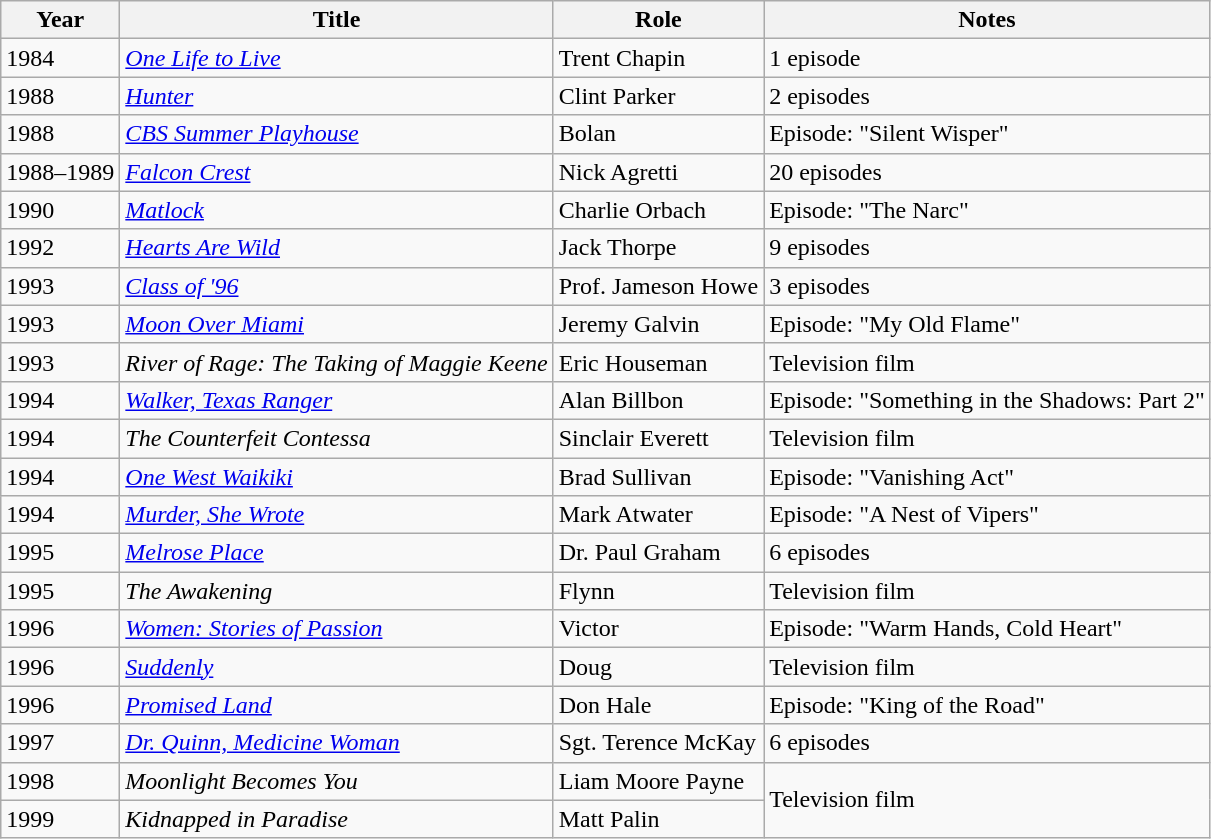<table class="wikitable sortable">
<tr>
<th>Year</th>
<th>Title</th>
<th>Role</th>
<th>Notes</th>
</tr>
<tr>
<td>1984</td>
<td><em><a href='#'>One Life to Live</a></em></td>
<td>Trent Chapin</td>
<td>1 episode</td>
</tr>
<tr>
<td>1988</td>
<td><a href='#'><em>Hunter</em></a></td>
<td>Clint Parker</td>
<td>2 episodes</td>
</tr>
<tr>
<td>1988</td>
<td><em><a href='#'>CBS Summer Playhouse</a></em></td>
<td>Bolan</td>
<td>Episode: "Silent Wisper"</td>
</tr>
<tr>
<td>1988–1989</td>
<td><em><a href='#'>Falcon Crest</a></em></td>
<td>Nick Agretti</td>
<td>20 episodes</td>
</tr>
<tr>
<td>1990</td>
<td><a href='#'><em>Matlock</em></a></td>
<td>Charlie Orbach</td>
<td>Episode: "The Narc"</td>
</tr>
<tr>
<td>1992</td>
<td><em><a href='#'>Hearts Are Wild</a></em></td>
<td>Jack Thorpe</td>
<td>9 episodes</td>
</tr>
<tr>
<td>1993</td>
<td><em><a href='#'>Class of '96</a></em></td>
<td>Prof. Jameson Howe</td>
<td>3 episodes</td>
</tr>
<tr>
<td>1993</td>
<td><a href='#'><em>Moon Over Miami</em></a></td>
<td>Jeremy Galvin</td>
<td>Episode: "My Old Flame"</td>
</tr>
<tr>
<td>1993</td>
<td><em>River of Rage: The Taking of Maggie Keene</em></td>
<td>Eric Houseman</td>
<td>Television film</td>
</tr>
<tr>
<td>1994</td>
<td><em><a href='#'>Walker, Texas Ranger</a></em></td>
<td>Alan Billbon</td>
<td>Episode: "Something in the Shadows: Part 2"</td>
</tr>
<tr>
<td>1994</td>
<td><em>The Counterfeit Contessa</em></td>
<td>Sinclair Everett</td>
<td>Television film</td>
</tr>
<tr>
<td>1994</td>
<td><em><a href='#'>One West Waikiki</a></em></td>
<td>Brad Sullivan</td>
<td>Episode: "Vanishing Act"</td>
</tr>
<tr>
<td>1994</td>
<td><em><a href='#'>Murder, She Wrote</a></em></td>
<td>Mark Atwater</td>
<td>Episode: "A Nest of Vipers"</td>
</tr>
<tr>
<td>1995</td>
<td><em><a href='#'>Melrose Place</a></em></td>
<td>Dr. Paul Graham</td>
<td>6 episodes</td>
</tr>
<tr>
<td>1995</td>
<td><em>The Awakening</em></td>
<td>Flynn</td>
<td>Television film</td>
</tr>
<tr>
<td>1996</td>
<td><em><a href='#'>Women: Stories of Passion</a></em></td>
<td>Victor</td>
<td>Episode: "Warm Hands, Cold Heart"</td>
</tr>
<tr>
<td>1996</td>
<td><a href='#'><em>Suddenly</em></a></td>
<td>Doug</td>
<td>Television film</td>
</tr>
<tr>
<td>1996</td>
<td><a href='#'><em>Promised Land</em></a></td>
<td>Don Hale</td>
<td>Episode: "King of the Road"</td>
</tr>
<tr>
<td>1997</td>
<td><em><a href='#'>Dr. Quinn, Medicine Woman</a></em></td>
<td>Sgt. Terence McKay</td>
<td>6 episodes</td>
</tr>
<tr>
<td>1998</td>
<td><em>Moonlight Becomes You</em></td>
<td>Liam Moore Payne</td>
<td rowspan="2">Television film</td>
</tr>
<tr>
<td>1999</td>
<td><em>Kidnapped in Paradise</em></td>
<td>Matt Palin</td>
</tr>
</table>
